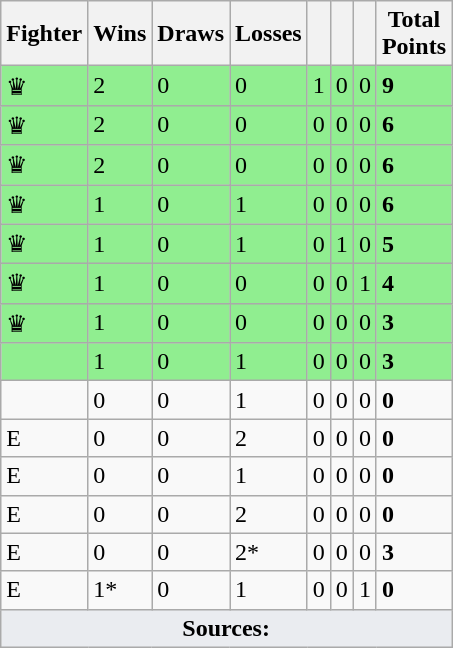<table class="wikitable sortable">
<tr>
<th>Fighter</th>
<th>Wins</th>
<th>Draws</th>
<th>Losses</th>
<th></th>
<th></th>
<th></th>
<th>Total<br> Points</th>
</tr>
<tr>
<td style="background:#90EE90;">♛ </td>
<td style="background:#90EE90;">2</td>
<td style="background:#90EE90;">0</td>
<td style="background:#90EE90;">0</td>
<td style="background:#90EE90;">1</td>
<td style="background:#90EE90;">0</td>
<td style="background:#90EE90;">0</td>
<td style="background:#90EE90;"><strong>9</strong></td>
</tr>
<tr>
<td style="background:#90EE90;">♛ </td>
<td style="background:#90EE90;">2</td>
<td style="background:#90EE90;">0</td>
<td style="background:#90EE90;">0</td>
<td style="background:#90EE90;">0</td>
<td style="background:#90EE90;">0</td>
<td style="background:#90EE90;">0</td>
<td style="background:#90EE90;"><strong>6</strong></td>
</tr>
<tr>
<td style="background:#90EE90;">♛ </td>
<td style="background:#90EE90;">2</td>
<td style="background:#90EE90;">0</td>
<td style="background:#90EE90;">0</td>
<td style="background:#90EE90;">0</td>
<td style="background:#90EE90;">0</td>
<td style="background:#90EE90;">0</td>
<td style="background:#90EE90;"><strong>6</strong></td>
</tr>
<tr>
<td style="background:#90EE90;">♛ </td>
<td style="background:#90EE90;">1</td>
<td style="background:#90EE90;">0</td>
<td style="background:#90EE90;">1</td>
<td style="background:#90EE90;">0</td>
<td style="background:#90EE90;">0</td>
<td style="background:#90EE90;">0</td>
<td style="background:#90EE90;"><strong>6</strong></td>
</tr>
<tr>
<td style="background:#90EE90;">♛ </td>
<td style="background:#90EE90;">1</td>
<td style="background:#90EE90;">0</td>
<td style="background:#90EE90;">1</td>
<td style="background:#90EE90;">0</td>
<td style="background:#90EE90;">1</td>
<td style="background:#90EE90;">0</td>
<td style="background:#90EE90;"><strong>5</strong></td>
</tr>
<tr>
<td style="background:#90EE90;">♛ </td>
<td style="background:#90EE90;">1</td>
<td style="background:#90EE90;">0</td>
<td style="background:#90EE90;">0</td>
<td style="background:#90EE90;">0</td>
<td style="background:#90EE90;">0</td>
<td style="background:#90EE90;">1</td>
<td style="background:#90EE90;"><strong>4</strong></td>
</tr>
<tr>
<td style="background:#90EE90;">♛ </td>
<td style="background:#90EE90;">1</td>
<td style="background:#90EE90;">0</td>
<td style="background:#90EE90;">0</td>
<td style="background:#90EE90;">0</td>
<td style="background:#90EE90;">0</td>
<td style="background:#90EE90;">0</td>
<td style="background:#90EE90;"><strong>3</strong></td>
</tr>
<tr>
<td style="background:#90EE90;"></td>
<td style="background:#90EE90;">1</td>
<td style="background:#90EE90;">0</td>
<td style="background:#90EE90;">1</td>
<td style="background:#90EE90;">0</td>
<td style="background:#90EE90;">0</td>
<td style="background:#90EE90;">0</td>
<td style="background:#90EE90;"><strong>3</strong></td>
</tr>
<tr>
<td></td>
<td>0</td>
<td>0</td>
<td>1</td>
<td>0</td>
<td>0</td>
<td>0</td>
<td><strong>0</strong></td>
</tr>
<tr>
<td>E </td>
<td>0</td>
<td>0</td>
<td>2</td>
<td>0</td>
<td>0</td>
<td>0</td>
<td><strong>0</strong></td>
</tr>
<tr>
<td>E </td>
<td>0</td>
<td>0</td>
<td>1</td>
<td>0</td>
<td>0</td>
<td>0</td>
<td><strong>0</strong></td>
</tr>
<tr>
<td>E </td>
<td>0</td>
<td>0</td>
<td>2</td>
<td>0</td>
<td>0</td>
<td>0</td>
<td><strong>0</strong></td>
</tr>
<tr>
<td>E </td>
<td>0</td>
<td>0</td>
<td>2*</td>
<td>0</td>
<td>0</td>
<td>0</td>
<td><strong>3</strong></td>
</tr>
<tr>
<td>E </td>
<td>1*</td>
<td>0</td>
<td>1</td>
<td>0</td>
<td>0</td>
<td>1</td>
<td><strong>0</strong></td>
</tr>
<tr>
<td colspan="8" style="background-color:#EAECF0; text-align:center"><strong>Sources:</strong></td>
</tr>
</table>
